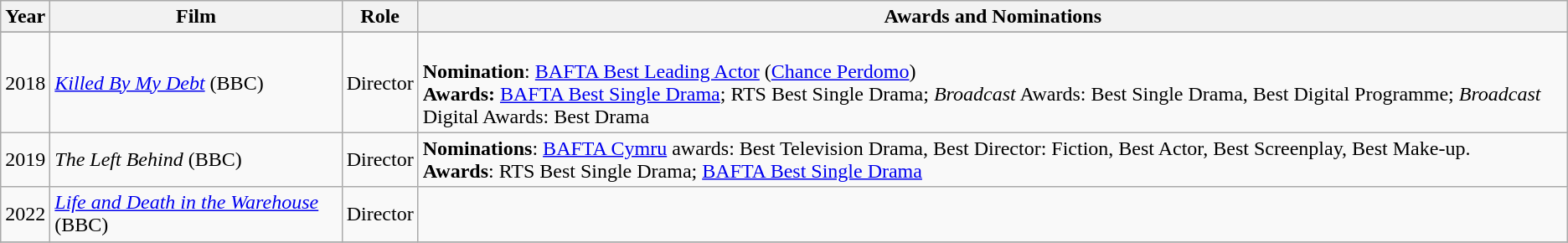<table class="wikitable">
<tr>
<th>Year</th>
<th>Film</th>
<th>Role</th>
<th>Awards and Nominations</th>
</tr>
<tr>
</tr>
<tr>
<td>2018</td>
<td><em><a href='#'>Killed By My Debt</a></em> (BBC)</td>
<td>Director</td>
<td><br><strong>Nomination</strong>:  <a href='#'>BAFTA Best Leading Actor</a> (<a href='#'>Chance Perdomo</a>)<br><strong>Awards:</strong> <a href='#'>BAFTA Best Single Drama</a>; RTS Best Single Drama; <em>Broadcast</em> Awards: Best Single Drama, Best Digital Programme; <em>Broadcast</em> Digital Awards: Best Drama</td>
</tr>
<tr>
<td>2019</td>
<td><em>The Left Behind</em> (BBC)</td>
<td>Director</td>
<td><strong>Nominations</strong>: <a href='#'>BAFTA Cymru</a> awards: Best Television Drama, Best Director: Fiction, Best Actor, Best Screenplay, Best Make-up.<br><strong>Awards</strong>:  RTS Best Single Drama; <a href='#'>BAFTA Best Single Drama</a></td>
</tr>
<tr>
<td>2022</td>
<td><em><a href='#'>Life and Death in the Warehouse</a></em> (BBC)</td>
<td>Director</td>
<td></td>
</tr>
<tr>
</tr>
</table>
